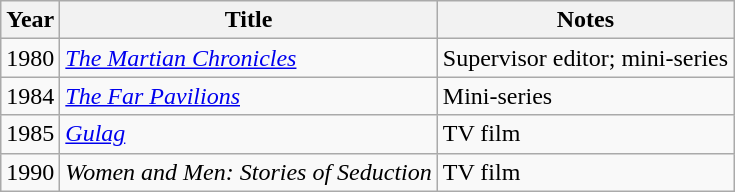<table class="wikitable sortable">
<tr>
<th>Year</th>
<th>Title</th>
<th class="unsortable">Notes</th>
</tr>
<tr>
<td>1980</td>
<td><em><a href='#'>The Martian Chronicles</a></em></td>
<td>Supervisor editor; mini-series</td>
</tr>
<tr>
<td>1984</td>
<td><em><a href='#'>The Far Pavilions</a></em></td>
<td>Mini-series</td>
</tr>
<tr>
<td>1985</td>
<td><em><a href='#'>Gulag</a></em></td>
<td>TV film</td>
</tr>
<tr>
<td>1990</td>
<td><em>Women and Men: Stories of Seduction</em></td>
<td>TV film</td>
</tr>
</table>
